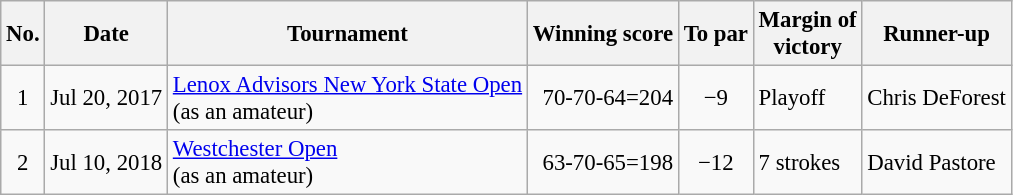<table class="wikitable" style="font-size:95%;">
<tr>
<th>No.</th>
<th>Date</th>
<th>Tournament</th>
<th>Winning score</th>
<th>To par</th>
<th>Margin of<br>victory</th>
<th>Runner-up</th>
</tr>
<tr>
<td align=center>1</td>
<td align=right>Jul 20, 2017</td>
<td><a href='#'>Lenox Advisors New York State Open</a><br>(as an amateur)</td>
<td align=right>70-70-64=204</td>
<td align=center>−9</td>
<td>Playoff</td>
<td> Chris DeForest</td>
</tr>
<tr>
<td align=center>2</td>
<td align=right>Jul 10, 2018</td>
<td><a href='#'>Westchester Open</a><br>(as an amateur)</td>
<td align=right>63-70-65=198</td>
<td align=center>−12</td>
<td>7 strokes</td>
<td> David Pastore</td>
</tr>
</table>
